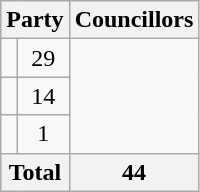<table class="wikitable">
<tr>
<th colspan=2>Party</th>
<th>Councillors</th>
</tr>
<tr>
<td></td>
<td align=center>29</td>
</tr>
<tr>
<td></td>
<td align=center>14</td>
</tr>
<tr>
<td></td>
<td align=center>1</td>
</tr>
<tr>
<th colspan=2>Total</th>
<th align=center>44</th>
</tr>
</table>
